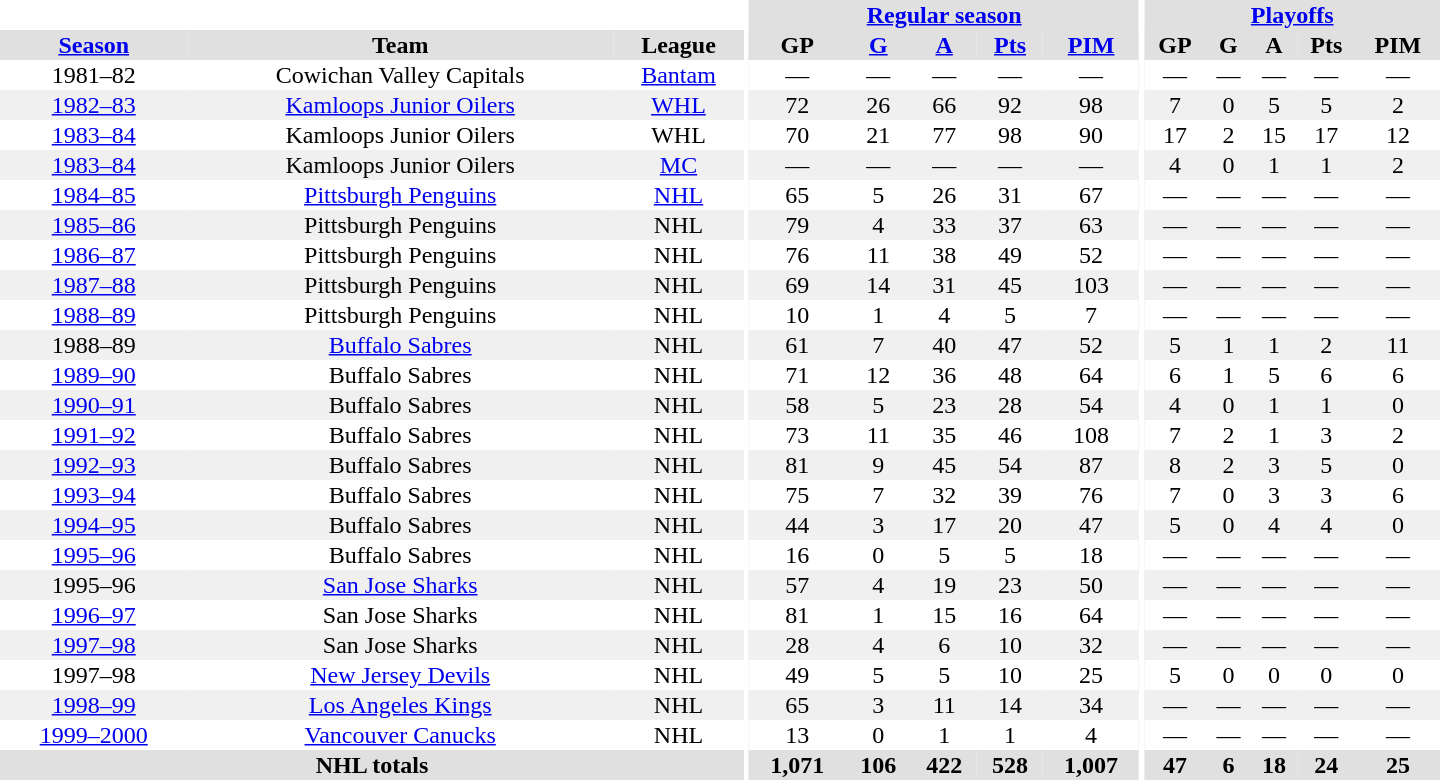<table border="0" cellpadding="1" cellspacing="0" style="text-align:center; width:60em">
<tr bgcolor="#e0e0e0">
<th colspan="3" bgcolor="#ffffff"></th>
<th rowspan="99" bgcolor="#ffffff"></th>
<th colspan="5"><a href='#'>Regular season</a></th>
<th rowspan="99" bgcolor="#ffffff"></th>
<th colspan="5"><a href='#'>Playoffs</a></th>
</tr>
<tr bgcolor="#e0e0e0">
<th><a href='#'>Season</a></th>
<th>Team</th>
<th>League</th>
<th>GP</th>
<th><a href='#'>G</a></th>
<th><a href='#'>A</a></th>
<th><a href='#'>Pts</a></th>
<th><a href='#'>PIM</a></th>
<th>GP</th>
<th>G</th>
<th>A</th>
<th>Pts</th>
<th>PIM</th>
</tr>
<tr>
<td>1981–82</td>
<td>Cowichan Valley Capitals</td>
<td><a href='#'>Bantam</a></td>
<td>—</td>
<td>—</td>
<td>—</td>
<td>—</td>
<td>—</td>
<td>—</td>
<td>—</td>
<td>—</td>
<td>—</td>
<td>—</td>
</tr>
<tr bgcolor="#f0f0f0">
<td><a href='#'>1982–83</a></td>
<td><a href='#'>Kamloops Junior Oilers</a></td>
<td><a href='#'>WHL</a></td>
<td>72</td>
<td>26</td>
<td>66</td>
<td>92</td>
<td>98</td>
<td>7</td>
<td>0</td>
<td>5</td>
<td>5</td>
<td>2</td>
</tr>
<tr>
<td><a href='#'>1983–84</a></td>
<td>Kamloops Junior Oilers</td>
<td>WHL</td>
<td>70</td>
<td>21</td>
<td>77</td>
<td>98</td>
<td>90</td>
<td>17</td>
<td>2</td>
<td>15</td>
<td>17</td>
<td>12</td>
</tr>
<tr bgcolor="#f0f0f0">
<td><a href='#'>1983–84</a></td>
<td>Kamloops Junior Oilers</td>
<td><a href='#'>MC</a></td>
<td>—</td>
<td>—</td>
<td>—</td>
<td>—</td>
<td>—</td>
<td>4</td>
<td>0</td>
<td>1</td>
<td>1</td>
<td>2</td>
</tr>
<tr>
<td><a href='#'>1984–85</a></td>
<td><a href='#'>Pittsburgh Penguins</a></td>
<td><a href='#'>NHL</a></td>
<td>65</td>
<td>5</td>
<td>26</td>
<td>31</td>
<td>67</td>
<td>—</td>
<td>—</td>
<td>—</td>
<td>—</td>
<td>—</td>
</tr>
<tr bgcolor="#f0f0f0">
<td><a href='#'>1985–86</a></td>
<td>Pittsburgh Penguins</td>
<td>NHL</td>
<td>79</td>
<td>4</td>
<td>33</td>
<td>37</td>
<td>63</td>
<td>—</td>
<td>—</td>
<td>—</td>
<td>—</td>
<td>—</td>
</tr>
<tr>
<td><a href='#'>1986–87</a></td>
<td>Pittsburgh Penguins</td>
<td>NHL</td>
<td>76</td>
<td>11</td>
<td>38</td>
<td>49</td>
<td>52</td>
<td>—</td>
<td>—</td>
<td>—</td>
<td>—</td>
<td>—</td>
</tr>
<tr bgcolor="#f0f0f0">
<td><a href='#'>1987–88</a></td>
<td>Pittsburgh Penguins</td>
<td>NHL</td>
<td>69</td>
<td>14</td>
<td>31</td>
<td>45</td>
<td>103</td>
<td>—</td>
<td>—</td>
<td>—</td>
<td>—</td>
<td>—</td>
</tr>
<tr>
<td><a href='#'>1988–89</a></td>
<td>Pittsburgh Penguins</td>
<td>NHL</td>
<td>10</td>
<td>1</td>
<td>4</td>
<td>5</td>
<td>7</td>
<td>—</td>
<td>—</td>
<td>—</td>
<td>—</td>
<td>—</td>
</tr>
<tr bgcolor="#f0f0f0">
<td>1988–89</td>
<td><a href='#'>Buffalo Sabres</a></td>
<td>NHL</td>
<td>61</td>
<td>7</td>
<td>40</td>
<td>47</td>
<td>52</td>
<td>5</td>
<td>1</td>
<td>1</td>
<td>2</td>
<td>11</td>
</tr>
<tr>
<td><a href='#'>1989–90</a></td>
<td>Buffalo Sabres</td>
<td>NHL</td>
<td>71</td>
<td>12</td>
<td>36</td>
<td>48</td>
<td>64</td>
<td>6</td>
<td>1</td>
<td>5</td>
<td>6</td>
<td>6</td>
</tr>
<tr bgcolor="#f0f0f0">
<td><a href='#'>1990–91</a></td>
<td>Buffalo Sabres</td>
<td>NHL</td>
<td>58</td>
<td>5</td>
<td>23</td>
<td>28</td>
<td>54</td>
<td>4</td>
<td>0</td>
<td>1</td>
<td>1</td>
<td>0</td>
</tr>
<tr>
<td><a href='#'>1991–92</a></td>
<td>Buffalo Sabres</td>
<td>NHL</td>
<td>73</td>
<td>11</td>
<td>35</td>
<td>46</td>
<td>108</td>
<td>7</td>
<td>2</td>
<td>1</td>
<td>3</td>
<td>2</td>
</tr>
<tr bgcolor="#f0f0f0">
<td><a href='#'>1992–93</a></td>
<td>Buffalo Sabres</td>
<td>NHL</td>
<td>81</td>
<td>9</td>
<td>45</td>
<td>54</td>
<td>87</td>
<td>8</td>
<td>2</td>
<td>3</td>
<td>5</td>
<td>0</td>
</tr>
<tr>
<td><a href='#'>1993–94</a></td>
<td>Buffalo Sabres</td>
<td>NHL</td>
<td>75</td>
<td>7</td>
<td>32</td>
<td>39</td>
<td>76</td>
<td>7</td>
<td>0</td>
<td>3</td>
<td>3</td>
<td>6</td>
</tr>
<tr bgcolor="#f0f0f0">
<td><a href='#'>1994–95</a></td>
<td>Buffalo Sabres</td>
<td>NHL</td>
<td>44</td>
<td>3</td>
<td>17</td>
<td>20</td>
<td>47</td>
<td>5</td>
<td>0</td>
<td>4</td>
<td>4</td>
<td>0</td>
</tr>
<tr>
<td><a href='#'>1995–96</a></td>
<td>Buffalo Sabres</td>
<td>NHL</td>
<td>16</td>
<td>0</td>
<td>5</td>
<td>5</td>
<td>18</td>
<td>—</td>
<td>—</td>
<td>—</td>
<td>—</td>
<td>—</td>
</tr>
<tr bgcolor="#f0f0f0">
<td>1995–96</td>
<td><a href='#'>San Jose Sharks</a></td>
<td>NHL</td>
<td>57</td>
<td>4</td>
<td>19</td>
<td>23</td>
<td>50</td>
<td>—</td>
<td>—</td>
<td>—</td>
<td>—</td>
<td>—</td>
</tr>
<tr>
<td><a href='#'>1996–97</a></td>
<td>San Jose Sharks</td>
<td>NHL</td>
<td>81</td>
<td>1</td>
<td>15</td>
<td>16</td>
<td>64</td>
<td>—</td>
<td>—</td>
<td>—</td>
<td>—</td>
<td>—</td>
</tr>
<tr bgcolor="#f0f0f0">
<td><a href='#'>1997–98</a></td>
<td>San Jose Sharks</td>
<td>NHL</td>
<td>28</td>
<td>4</td>
<td>6</td>
<td>10</td>
<td>32</td>
<td>—</td>
<td>—</td>
<td>—</td>
<td>—</td>
<td>—</td>
</tr>
<tr>
<td>1997–98</td>
<td><a href='#'>New Jersey Devils</a></td>
<td>NHL</td>
<td>49</td>
<td>5</td>
<td>5</td>
<td>10</td>
<td>25</td>
<td>5</td>
<td>0</td>
<td>0</td>
<td>0</td>
<td>0</td>
</tr>
<tr bgcolor="#f0f0f0">
<td><a href='#'>1998–99</a></td>
<td><a href='#'>Los Angeles Kings</a></td>
<td>NHL</td>
<td>65</td>
<td>3</td>
<td>11</td>
<td>14</td>
<td>34</td>
<td>—</td>
<td>—</td>
<td>—</td>
<td>—</td>
<td>—</td>
</tr>
<tr>
<td><a href='#'>1999–2000</a></td>
<td><a href='#'>Vancouver Canucks</a></td>
<td>NHL</td>
<td>13</td>
<td>0</td>
<td>1</td>
<td>1</td>
<td>4</td>
<td>—</td>
<td>—</td>
<td>—</td>
<td>—</td>
<td>—</td>
</tr>
<tr bgcolor="#e0e0e0">
<th colspan="3">NHL totals</th>
<th>1,071</th>
<th>106</th>
<th>422</th>
<th>528</th>
<th>1,007</th>
<th>47</th>
<th>6</th>
<th>18</th>
<th>24</th>
<th>25</th>
</tr>
</table>
